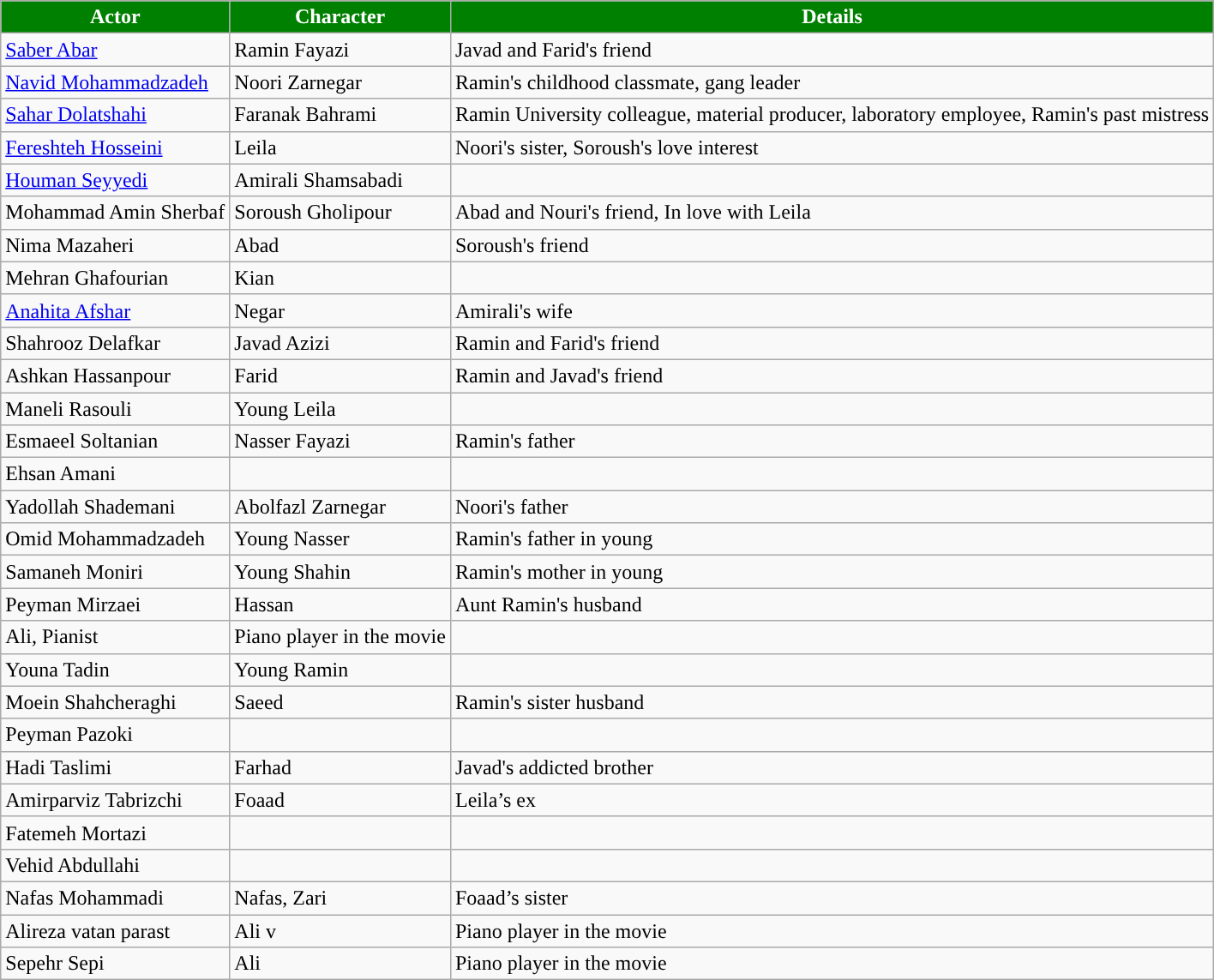<table class="wikitable">
<tr>
<th style="background:green; color:white">Actor</th>
<th style="background: green; color:white">Character</th>
<th style="background: green; color:white">Details</th>
</tr>
<tr>
<td><a href='#'>Saber Abar</a></td>
<td>Ramin Fayazi</td>
<td>Javad and Farid's friend</td>
</tr>
<tr>
<td><a href='#'>Navid Mohammadzadeh</a></td>
<td>Noori Zarnegar</td>
<td>Ramin's childhood classmate, gang leader</td>
</tr>
<tr>
<td><a href='#'>Sahar Dolatshahi</a></td>
<td>Faranak Bahrami</td>
<td>Ramin University colleague, material producer, laboratory employee, Ramin's past mistress</td>
</tr>
<tr Ramin's sister>
<td><a href='#'>Fereshteh Hosseini</a></td>
<td>Leila</td>
<td>Noori's sister, Soroush's love interest</td>
</tr>
<tr>
<td><a href='#'>Houman Seyyedi</a></td>
<td>Amirali Shamsabadi</td>
<td></td>
</tr>
<tr>
<td>Mohammad Amin Sherbaf</td>
<td>Soroush Gholipour</td>
<td>Abad and Nouri's friend, In love with Leila</td>
</tr>
<tr>
<td>Nima Mazaheri</td>
<td>Abad</td>
<td>Soroush's friend</td>
</tr>
<tr>
<td>Mehran Ghafourian</td>
<td>Kian</td>
<td></td>
</tr>
<tr>
<td><a href='#'>Anahita Afshar</a></td>
<td>Negar</td>
<td>Amirali's wife</td>
</tr>
<tr>
<td>Shahrooz Delafkar</td>
<td>Javad Azizi</td>
<td>Ramin and Farid's friend</td>
</tr>
<tr>
<td>Ashkan Hassanpour</td>
<td>Farid</td>
<td>Ramin and Javad's friend</td>
</tr>
<tr>
<td>Maneli Rasouli</td>
<td>Young Leila</td>
<td></td>
</tr>
<tr>
<td>Esmaeel Soltanian</td>
<td>Nasser Fayazi</td>
<td>Ramin's father</td>
</tr>
<tr>
<td>Ehsan Amani</td>
<td></td>
<td></td>
</tr>
<tr>
<td>Yadollah Shademani</td>
<td>Abolfazl Zarnegar</td>
<td>Noori's father</td>
</tr>
<tr>
<td>Omid Mohammadzadeh</td>
<td>Young Nasser</td>
<td>Ramin's father in young</td>
</tr>
<tr>
<td>Samaneh Moniri</td>
<td>Young Shahin</td>
<td>Ramin's mother in young</td>
</tr>
<tr>
<td>Peyman Mirzaei</td>
<td>Hassan</td>
<td>Aunt Ramin's husband</td>
</tr>
<tr>
<td>Ali, Pianist</td>
<td>Piano player in the movie</td>
<td></td>
</tr>
<tr>
<td>Youna Tadin</td>
<td>Young Ramin</td>
<td></td>
</tr>
<tr>
<td>Moein Shahcheraghi</td>
<td>Saeed</td>
<td>Ramin's sister husband</td>
</tr>
<tr>
<td>Peyman Pazoki</td>
<td></td>
<td></td>
</tr>
<tr>
<td>Hadi Taslimi</td>
<td>Farhad</td>
<td>Javad's addicted brother</td>
</tr>
<tr>
<td>Amirparviz Tabrizchi</td>
<td>Foaad</td>
<td>Leila’s ex</td>
</tr>
<tr>
<td>Fatemeh Mortazi</td>
<td></td>
<td></td>
</tr>
<tr>
<td>Vehid Abdullahi</td>
<td></td>
<td></td>
</tr>
<tr>
<td>Nafas Mohammadi</td>
<td>Nafas, Zari</td>
<td>Foaad’s sister</td>
</tr>
<tr>
<td>Alireza vatan parast</td>
<td>Ali v</td>
<td>Piano player in the movie</td>
</tr>
<tr>
<td>Sepehr Sepi</td>
<td>Ali</td>
<td>Piano player in the movie</td>
</tr>
</table>
